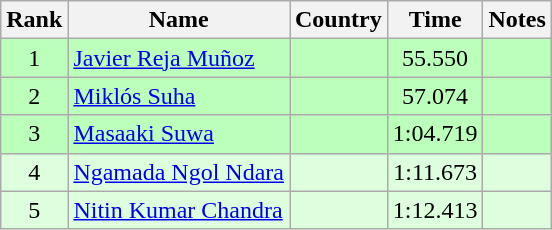<table class="wikitable" style="text-align:center">
<tr>
<th>Rank</th>
<th>Name</th>
<th>Country</th>
<th>Time</th>
<th>Notes</th>
</tr>
<tr bgcolor=bbffbb>
<td>1</td>
<td align="left"><a href='#'>Javier Reja Muñoz</a></td>
<td align="left"></td>
<td>55.550</td>
<td></td>
</tr>
<tr bgcolor=bbffbb>
<td>2</td>
<td align="left"><a href='#'>Miklós Suha</a></td>
<td align="left"></td>
<td>57.074</td>
<td></td>
</tr>
<tr bgcolor=bbffbb>
<td>3</td>
<td align="left"><a href='#'>Masaaki Suwa</a></td>
<td align="left"></td>
<td>1:04.719</td>
<td></td>
</tr>
<tr bgcolor=ddffdd>
<td>4</td>
<td align="left"><a href='#'>Ngamada Ngol Ndara</a></td>
<td align="left"></td>
<td>1:11.673</td>
<td></td>
</tr>
<tr bgcolor=ddffdd>
<td>5</td>
<td align="left"><a href='#'>Nitin Kumar Chandra</a></td>
<td align="left"></td>
<td>1:12.413</td>
<td></td>
</tr>
</table>
